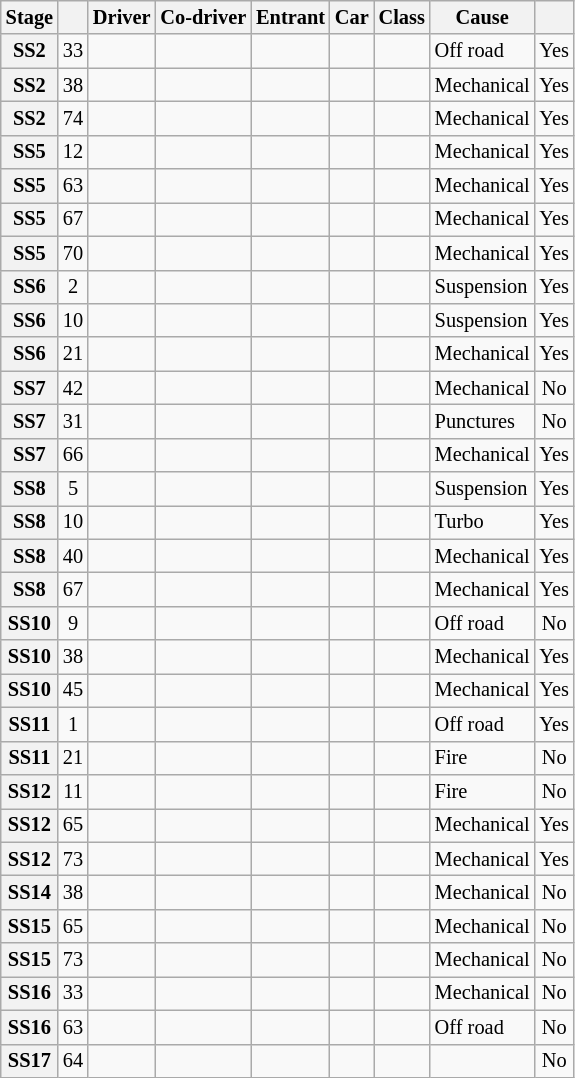<table class="wikitable" style="font-size: 85%;">
<tr>
<th>Stage</th>
<th></th>
<th>Driver</th>
<th>Co-driver</th>
<th>Entrant</th>
<th>Car</th>
<th>Class</th>
<th>Cause</th>
<th></th>
</tr>
<tr>
<th>SS2</th>
<td align="center">33</td>
<td></td>
<td></td>
<td></td>
<td></td>
<td align="center"></td>
<td>Off road</td>
<td align="center">Yes</td>
</tr>
<tr>
<th>SS2</th>
<td align="center">38</td>
<td></td>
<td></td>
<td></td>
<td></td>
<td align="center"></td>
<td>Mechanical</td>
<td align="center">Yes</td>
</tr>
<tr>
<th>SS2</th>
<td align="center">74</td>
<td></td>
<td></td>
<td></td>
<td></td>
<td align="center"></td>
<td>Mechanical</td>
<td align="center">Yes</td>
</tr>
<tr>
<th>SS5</th>
<td align="center">12</td>
<td></td>
<td></td>
<td></td>
<td></td>
<td align="center"></td>
<td>Mechanical</td>
<td align="center">Yes</td>
</tr>
<tr>
<th>SS5</th>
<td align="center">63</td>
<td></td>
<td></td>
<td></td>
<td></td>
<td align="center"></td>
<td>Mechanical</td>
<td align="center">Yes</td>
</tr>
<tr>
<th>SS5</th>
<td align="center">67</td>
<td></td>
<td></td>
<td></td>
<td></td>
<td align="center"></td>
<td>Mechanical</td>
<td align="center">Yes</td>
</tr>
<tr>
<th>SS5</th>
<td align="center">70</td>
<td></td>
<td></td>
<td></td>
<td></td>
<td align="center"></td>
<td>Mechanical</td>
<td align="center">Yes</td>
</tr>
<tr>
<th>SS6</th>
<td align="center">2</td>
<td></td>
<td></td>
<td></td>
<td></td>
<td align="center"></td>
<td>Suspension</td>
<td align="center">Yes</td>
</tr>
<tr>
<th>SS6</th>
<td align="center">10</td>
<td></td>
<td></td>
<td></td>
<td></td>
<td align="center"></td>
<td>Suspension</td>
<td align="center">Yes</td>
</tr>
<tr>
<th>SS6</th>
<td align="center">21</td>
<td></td>
<td></td>
<td></td>
<td></td>
<td align="center"></td>
<td>Mechanical</td>
<td align="center">Yes</td>
</tr>
<tr>
<th>SS7</th>
<td align="center">42</td>
<td></td>
<td></td>
<td></td>
<td></td>
<td align="center"></td>
<td>Mechanical</td>
<td align="center">No</td>
</tr>
<tr>
<th>SS7</th>
<td align="center">31</td>
<td></td>
<td></td>
<td></td>
<td></td>
<td align="center"></td>
<td>Punctures</td>
<td align="center">No</td>
</tr>
<tr>
<th>SS7</th>
<td align="center">66</td>
<td></td>
<td></td>
<td></td>
<td></td>
<td align="center"></td>
<td>Mechanical</td>
<td align="center">Yes</td>
</tr>
<tr>
<th>SS8</th>
<td align="center">5</td>
<td></td>
<td></td>
<td></td>
<td></td>
<td align="center"></td>
<td>Suspension</td>
<td align="center">Yes</td>
</tr>
<tr>
<th>SS8</th>
<td align="center">10</td>
<td></td>
<td></td>
<td></td>
<td></td>
<td align="center"></td>
<td>Turbo</td>
<td align="center">Yes</td>
</tr>
<tr>
<th>SS8</th>
<td align="center">40</td>
<td></td>
<td></td>
<td></td>
<td></td>
<td align="center"></td>
<td>Mechanical</td>
<td align="center">Yes</td>
</tr>
<tr>
<th>SS8</th>
<td align="center">67</td>
<td></td>
<td></td>
<td></td>
<td></td>
<td align="center"></td>
<td>Mechanical</td>
<td align="center">Yes</td>
</tr>
<tr>
<th>SS10</th>
<td align="center">9</td>
<td></td>
<td></td>
<td></td>
<td></td>
<td align="center"></td>
<td>Off road</td>
<td align="center">No</td>
</tr>
<tr>
<th>SS10</th>
<td align="center">38</td>
<td></td>
<td></td>
<td></td>
<td></td>
<td align="center"></td>
<td>Mechanical</td>
<td align="center">Yes</td>
</tr>
<tr>
<th>SS10</th>
<td align="center">45</td>
<td></td>
<td></td>
<td></td>
<td></td>
<td align="center"></td>
<td>Mechanical</td>
<td align="center">Yes</td>
</tr>
<tr>
<th>SS11</th>
<td align="center">1</td>
<td></td>
<td></td>
<td></td>
<td></td>
<td align="center"></td>
<td>Off road</td>
<td align="center">Yes</td>
</tr>
<tr>
<th>SS11</th>
<td align="center">21</td>
<td></td>
<td></td>
<td></td>
<td></td>
<td align="center"></td>
<td>Fire</td>
<td align="center">No</td>
</tr>
<tr>
<th>SS12</th>
<td align="center">11</td>
<td></td>
<td></td>
<td></td>
<td></td>
<td align="center"></td>
<td>Fire</td>
<td align="center">No</td>
</tr>
<tr>
<th>SS12</th>
<td align="center">65</td>
<td></td>
<td></td>
<td></td>
<td></td>
<td align="center"></td>
<td>Mechanical</td>
<td align="center">Yes</td>
</tr>
<tr>
<th>SS12</th>
<td align="center">73</td>
<td></td>
<td></td>
<td></td>
<td></td>
<td align="center"></td>
<td>Mechanical</td>
<td align="center">Yes</td>
</tr>
<tr>
<th>SS14</th>
<td align="center">38</td>
<td></td>
<td></td>
<td></td>
<td></td>
<td align="center"></td>
<td>Mechanical</td>
<td align="center">No</td>
</tr>
<tr>
<th>SS15</th>
<td align="center">65</td>
<td></td>
<td></td>
<td></td>
<td></td>
<td align="center"></td>
<td>Mechanical</td>
<td align="center">No</td>
</tr>
<tr>
<th>SS15</th>
<td align="center">73</td>
<td></td>
<td></td>
<td></td>
<td></td>
<td align="center"></td>
<td>Mechanical</td>
<td align="center">No</td>
</tr>
<tr>
<th>SS16</th>
<td align="center">33</td>
<td></td>
<td></td>
<td></td>
<td></td>
<td align="center"></td>
<td>Mechanical</td>
<td align="center">No</td>
</tr>
<tr>
<th>SS16</th>
<td align="center">63</td>
<td></td>
<td></td>
<td></td>
<td></td>
<td align="center"></td>
<td>Off road</td>
<td align="center">No</td>
</tr>
<tr>
<th>SS17</th>
<td align="center">64</td>
<td></td>
<td></td>
<td></td>
<td></td>
<td align="center"></td>
<td></td>
<td align="center">No</td>
</tr>
</table>
